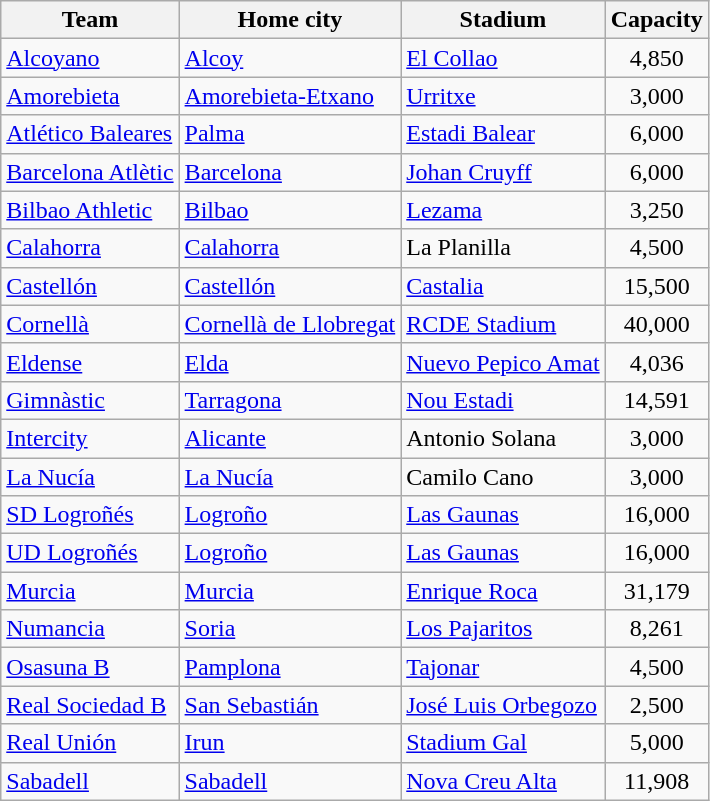<table class="wikitable sortable">
<tr>
<th>Team</th>
<th>Home city</th>
<th>Stadium</th>
<th>Capacity</th>
</tr>
<tr>
<td><a href='#'>Alcoyano</a></td>
<td><a href='#'>Alcoy</a></td>
<td><a href='#'>El Collao</a></td>
<td align=center>4,850</td>
</tr>
<tr>
<td><a href='#'>Amorebieta</a></td>
<td><a href='#'>Amorebieta-Etxano</a></td>
<td><a href='#'>Urritxe</a></td>
<td align=center>3,000</td>
</tr>
<tr>
<td><a href='#'>Atlético Baleares</a></td>
<td><a href='#'>Palma</a></td>
<td><a href='#'>Estadi Balear</a></td>
<td align=center>6,000</td>
</tr>
<tr>
<td><a href='#'>Barcelona Atlètic</a></td>
<td><a href='#'>Barcelona</a></td>
<td><a href='#'>Johan Cruyff</a></td>
<td align=center>6,000</td>
</tr>
<tr>
<td><a href='#'>Bilbao Athletic</a></td>
<td><a href='#'>Bilbao</a></td>
<td><a href='#'>Lezama</a></td>
<td align=center>3,250</td>
</tr>
<tr>
<td><a href='#'>Calahorra</a></td>
<td><a href='#'>Calahorra</a></td>
<td>La Planilla</td>
<td align=center>4,500</td>
</tr>
<tr>
<td><a href='#'>Castellón</a> </td>
<td><a href='#'>Castellón</a></td>
<td><a href='#'>Castalia</a> </td>
<td align=center>15,500</td>
</tr>
<tr>
<td><a href='#'>Cornellà</a></td>
<td><a href='#'>Cornellà de Llobregat</a></td>
<td><a href='#'>RCDE Stadium</a></td>
<td align=center>40,000</td>
</tr>
<tr>
<td><a href='#'>Eldense</a></td>
<td><a href='#'>Elda</a></td>
<td><a href='#'>Nuevo Pepico Amat</a></td>
<td align=center>4,036</td>
</tr>
<tr>
<td><a href='#'>Gimnàstic</a></td>
<td><a href='#'>Tarragona</a></td>
<td><a href='#'>Nou Estadi</a></td>
<td align="center">14,591</td>
</tr>
<tr>
<td><a href='#'>Intercity</a></td>
<td><a href='#'>Alicante</a></td>
<td>Antonio Solana</td>
<td align=center>3,000</td>
</tr>
<tr>
<td><a href='#'>La Nucía</a></td>
<td><a href='#'>La Nucía</a></td>
<td>Camilo Cano</td>
<td align=center>3,000</td>
</tr>
<tr>
<td><a href='#'>SD Logroñés</a></td>
<td><a href='#'>Logroño</a></td>
<td><a href='#'>Las Gaunas</a></td>
<td align=center>16,000</td>
</tr>
<tr>
<td><a href='#'>UD Logroñés</a> </td>
<td><a href='#'>Logroño</a></td>
<td><a href='#'>Las Gaunas</a></td>
<td align=center>16,000</td>
</tr>
<tr>
<td><a href='#'>Murcia</a></td>
<td><a href='#'>Murcia</a></td>
<td><a href='#'>Enrique Roca</a></td>
<td align=center>31,179</td>
</tr>
<tr>
<td><a href='#'>Numancia</a></td>
<td><a href='#'>Soria</a></td>
<td><a href='#'>Los Pajaritos</a></td>
<td align=center>8,261</td>
</tr>
<tr>
<td><a href='#'>Osasuna B</a></td>
<td><a href='#'>Pamplona</a></td>
<td><a href='#'>Tajonar</a></td>
<td align=center>4,500</td>
</tr>
<tr>
<td><a href='#'>Real Sociedad B</a></td>
<td><a href='#'>San Sebastián</a></td>
<td><a href='#'>José Luis Orbegozo</a></td>
<td align=center>2,500</td>
</tr>
<tr>
<td><a href='#'>Real Unión</a></td>
<td><a href='#'>Irun</a></td>
<td><a href='#'>Stadium Gal</a></td>
<td align=center>5,000</td>
</tr>
<tr>
<td><a href='#'>Sabadell</a> </td>
<td><a href='#'>Sabadell</a></td>
<td><a href='#'>Nova Creu Alta</a></td>
<td align="center">11,908</td>
</tr>
</table>
